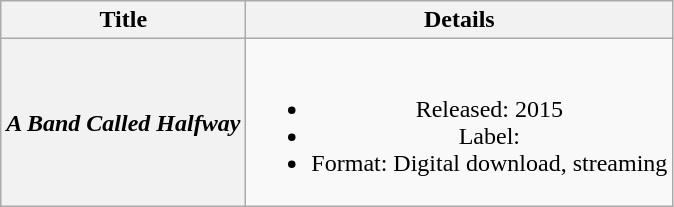<table class="wikitable plainrowheaders" style="text-align:center;" border="1">
<tr>
<th>Title</th>
<th>Details</th>
</tr>
<tr>
<th scope="row"><em>A Band Called Halfway</em></th>
<td><br><ul><li>Released: 2015 </li><li>Label: </li><li>Format: Digital download, streaming</li></ul></td>
</tr>
</table>
